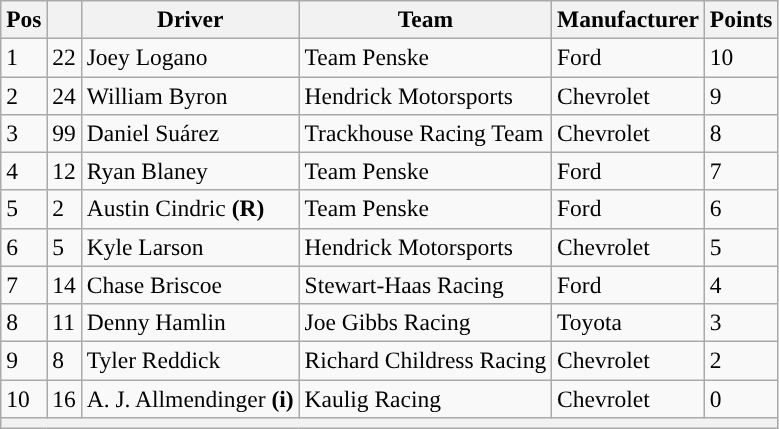<table class="wikitable" style="font-size:98%">
<tr>
<th>Pos</th>
<th></th>
<th>Driver</th>
<th>Team</th>
<th>Manufacturer</th>
<th>Points</th>
</tr>
<tr>
<td>1</td>
<td>22</td>
<td>Joey Logano</td>
<td>Team Penske</td>
<td>Ford</td>
<td>10</td>
</tr>
<tr>
<td>2</td>
<td>24</td>
<td>William Byron</td>
<td>Hendrick Motorsports</td>
<td>Chevrolet</td>
<td>9</td>
</tr>
<tr>
<td>3</td>
<td>99</td>
<td>Daniel Suárez</td>
<td>Trackhouse Racing Team</td>
<td>Chevrolet</td>
<td>8</td>
</tr>
<tr>
<td>4</td>
<td>12</td>
<td>Ryan Blaney</td>
<td>Team Penske</td>
<td>Ford</td>
<td>7</td>
</tr>
<tr>
<td>5</td>
<td>2</td>
<td>Austin Cindric <strong>(R)</strong></td>
<td>Team Penske</td>
<td>Ford</td>
<td>6</td>
</tr>
<tr>
<td>6</td>
<td>5</td>
<td>Kyle Larson</td>
<td>Hendrick Motorsports</td>
<td>Chevrolet</td>
<td>5</td>
</tr>
<tr>
<td>7</td>
<td>14</td>
<td>Chase Briscoe</td>
<td>Stewart-Haas Racing</td>
<td>Ford</td>
<td>4</td>
</tr>
<tr>
<td>8</td>
<td>11</td>
<td>Denny Hamlin</td>
<td>Joe Gibbs Racing</td>
<td>Toyota</td>
<td>3</td>
</tr>
<tr>
<td>9</td>
<td>8</td>
<td>Tyler Reddick</td>
<td>Richard Childress Racing</td>
<td>Chevrolet</td>
<td>2</td>
</tr>
<tr>
<td>10</td>
<td>16</td>
<td>A. J. Allmendinger <strong>(i)</strong></td>
<td>Kaulig Racing</td>
<td>Chevrolet</td>
<td>0</td>
</tr>
<tr>
<th colspan="6"></th>
</tr>
</table>
